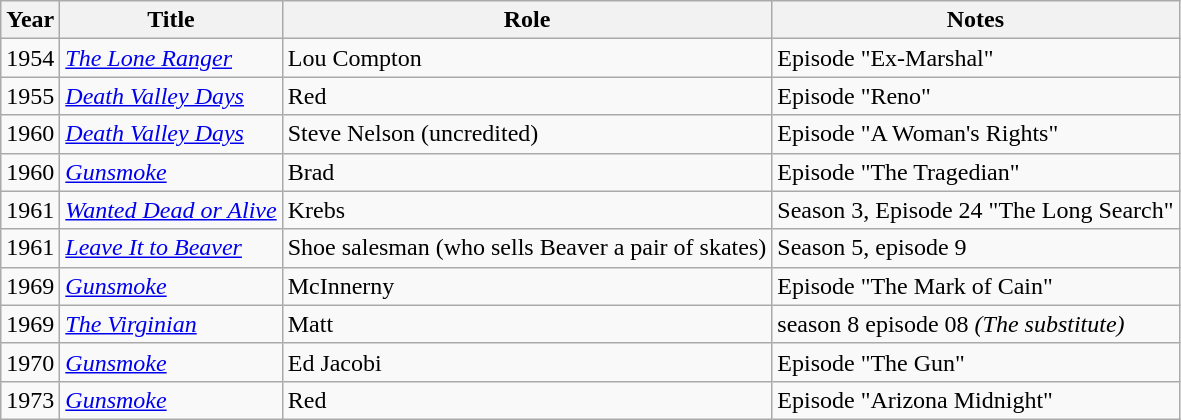<table class="wikitable plainrowheaders sortable">
<tr>
<th scope="col">Year</th>
<th scope="col">Title</th>
<th scope="col">Role</th>
<th scope="col" class="unsortable">Notes</th>
</tr>
<tr>
<td>1954</td>
<td><em><a href='#'>The Lone Ranger</a></em></td>
<td>Lou Compton</td>
<td>Episode "Ex-Marshal"</td>
</tr>
<tr>
<td>1955</td>
<td><em><a href='#'>Death Valley Days</a></em></td>
<td>Red</td>
<td>Episode "Reno"</td>
</tr>
<tr>
<td>1960</td>
<td><em><a href='#'>Death Valley Days</a></em></td>
<td>Steve Nelson (uncredited)</td>
<td>Episode "A Woman's Rights"</td>
</tr>
<tr>
<td>1960</td>
<td><em><a href='#'>Gunsmoke</a></em></td>
<td>Brad</td>
<td>Episode "The Tragedian"</td>
</tr>
<tr>
<td>1961</td>
<td><em><a href='#'>Wanted Dead or Alive</a></em></td>
<td>Krebs</td>
<td>Season 3, Episode 24 "The Long Search"</td>
</tr>
<tr>
<td>1961</td>
<td><em><a href='#'>Leave It to Beaver</a></em></td>
<td>Shoe salesman (who sells Beaver a pair of skates)</td>
<td>Season 5, episode 9</td>
</tr>
<tr>
<td>1969</td>
<td><em><a href='#'>Gunsmoke</a></em></td>
<td>McInnerny</td>
<td>Episode "The Mark of Cain"</td>
</tr>
<tr>
<td>1969</td>
<td><em><a href='#'>The Virginian</a></em></td>
<td>Matt</td>
<td>season 8 episode 08 <em>(The substitute)</em></td>
</tr>
<tr>
<td>1970</td>
<td><em><a href='#'>Gunsmoke</a></em></td>
<td>Ed Jacobi</td>
<td>Episode "The Gun"</td>
</tr>
<tr>
<td>1973</td>
<td><em><a href='#'>Gunsmoke</a></em></td>
<td>Red</td>
<td>Episode "Arizona Midnight"</td>
</tr>
</table>
